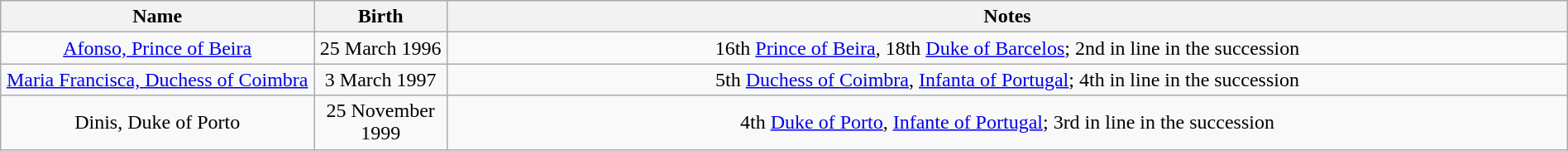<table class="wikitable" style="text-align: center; width: 100%;">
<tr>
<th style="width: 20%;">Name</th>
<th style="width: 100px;">Birth</th>
<th>Notes</th>
</tr>
<tr>
<td><a href='#'>Afonso, Prince of Beira</a></td>
<td>25 March 1996</td>
<td>16th <a href='#'>Prince of Beira</a>, 18th <a href='#'>Duke of Barcelos</a>; 2nd in line in the succession</td>
</tr>
<tr>
<td><a href='#'>Maria Francisca, Duchess of Coimbra</a></td>
<td>3 March 1997</td>
<td>5th <a href='#'>Duchess of Coimbra</a>, <a href='#'>Infanta of Portugal</a>; 4th in line in the succession</td>
</tr>
<tr>
<td>Dinis, Duke of Porto</td>
<td>25 November 1999</td>
<td>4th <a href='#'>Duke of Porto</a>, <a href='#'>Infante of Portugal</a>; 3rd in line in the succession</td>
</tr>
</table>
